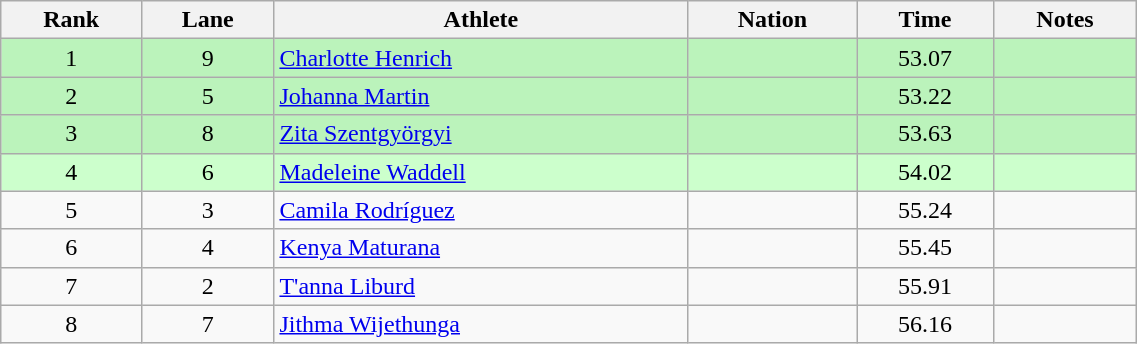<table class="wikitable sortable" style="text-align:center;width: 60%;">
<tr>
<th scope="col">Rank</th>
<th scope="col">Lane</th>
<th scope="col">Athlete</th>
<th scope="col">Nation</th>
<th scope="col">Time</th>
<th scope="col">Notes</th>
</tr>
<tr bgcolor=bbf3bb>
<td>1</td>
<td>9</td>
<td align=left><a href='#'>Charlotte Henrich</a></td>
<td align=left></td>
<td>53.07</td>
<td></td>
</tr>
<tr bgcolor=bbf3bb>
<td>2</td>
<td>5</td>
<td align=left><a href='#'>Johanna Martin</a></td>
<td align=left></td>
<td>53.22</td>
<td></td>
</tr>
<tr bgcolor=bbf3bb>
<td>3</td>
<td>8</td>
<td align=left><a href='#'>Zita Szentgyörgyi</a></td>
<td align=left></td>
<td>53.63</td>
<td></td>
</tr>
<tr bgcolor=ccffcc>
<td>4</td>
<td>6</td>
<td align=left><a href='#'>Madeleine Waddell</a></td>
<td align=left></td>
<td>54.02</td>
<td></td>
</tr>
<tr>
<td>5</td>
<td>3</td>
<td align=left><a href='#'>Camila Rodríguez</a></td>
<td align=left></td>
<td>55.24</td>
<td></td>
</tr>
<tr>
<td>6</td>
<td>4</td>
<td align=left><a href='#'>Kenya Maturana</a></td>
<td align=left></td>
<td>55.45</td>
<td></td>
</tr>
<tr>
<td>7</td>
<td>2</td>
<td align=left><a href='#'>T'anna Liburd</a></td>
<td align=left></td>
<td>55.91</td>
<td></td>
</tr>
<tr>
<td>8</td>
<td>7</td>
<td align=left><a href='#'>Jithma Wijethunga</a></td>
<td align=left></td>
<td>56.16</td>
<td></td>
</tr>
</table>
